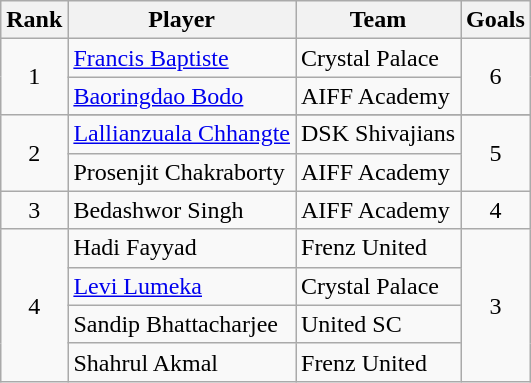<table class="wikitable sortable" style="text-align:center">
<tr>
<th>Rank</th>
<th>Player</th>
<th>Team</th>
<th>Goals</th>
</tr>
<tr>
<td rowspan=2>1</td>
<td align="left"> <a href='#'>Francis Baptiste</a></td>
<td align="left"> Crystal Palace</td>
<td rowspan=2>6</td>
</tr>
<tr>
<td align="left"> <a href='#'>Baoringdao Bodo</a></td>
<td align="left"> AIFF Academy</td>
</tr>
<tr>
<td rowspan=3>2</td>
</tr>
<tr>
<td align="left"> <a href='#'>Lallianzuala Chhangte</a></td>
<td align="left"> DSK Shivajians</td>
<td rowspan=2>5</td>
</tr>
<tr>
<td align="left"> Prosenjit Chakraborty</td>
<td align="left"> AIFF Academy</td>
</tr>
<tr>
<td>3</td>
<td align="left"> Bedashwor Singh</td>
<td align="left"> AIFF Academy</td>
<td>4</td>
</tr>
<tr>
<td rowspan=4>4</td>
<td align="left"> Hadi Fayyad</td>
<td align="left"> Frenz United</td>
<td rowspan=4>3</td>
</tr>
<tr>
<td align="left"> <a href='#'>Levi Lumeka</a></td>
<td align="left"> Crystal Palace</td>
</tr>
<tr>
<td align="left"> Sandip Bhattacharjee</td>
<td align="left"> United SC</td>
</tr>
<tr>
<td align="left"> Shahrul Akmal</td>
<td align="left"> Frenz United</td>
</tr>
</table>
